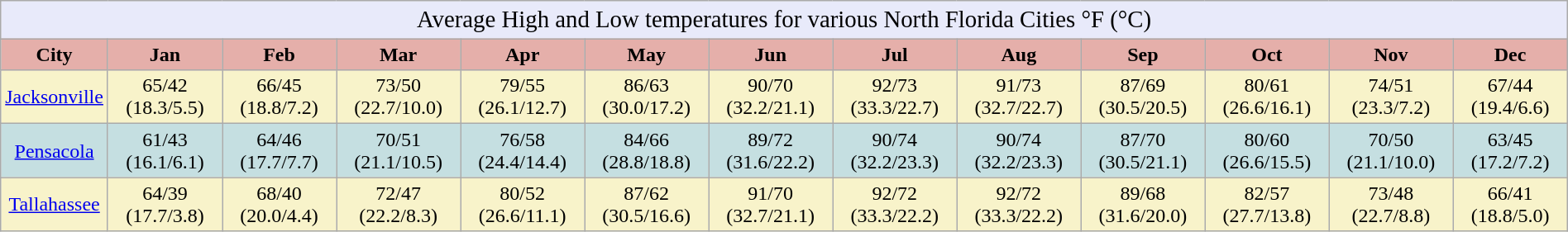<table class="wikitable" style="text-align:center;margin:1em auto;">
<tr>
<td colspan="13" style="text-align:center;font-size:120%;background:#E8EAFA;">Average High and Low temperatures for various North Florida Cities °F (°C)</td>
</tr>
<tr style="background:#e5afaa; color:#000">
<td><strong>City</strong></td>
<td><strong>Jan</strong></td>
<td><strong>Feb</strong></td>
<td><strong>Mar</strong></td>
<td><strong>Apr</strong></td>
<td><strong>May</strong></td>
<td><strong>Jun</strong></td>
<td><strong>Jul</strong></td>
<td><strong>Aug</strong></td>
<td><strong>Sep</strong></td>
<td><strong>Oct</strong></td>
<td><strong>Nov</strong></td>
<td><strong>Dec</strong></td>
</tr>
<tr style="background:#f8f3ca; color:#000">
<td><a href='#'>Jacksonville</a></td>
<td>65/42 (18.3/5.5)</td>
<td>66/45 (18.8/7.2)</td>
<td>73/50 (22.7/10.0)</td>
<td>79/55 (26.1/12.7)</td>
<td>86/63 (30.0/17.2)</td>
<td>90/70 (32.2/21.1)</td>
<td>92/73 (33.3/22.7)</td>
<td>91/73 (32.7/22.7)</td>
<td>87/69 (30.5/20.5)</td>
<td>80/61 (26.6/16.1)</td>
<td>74/51 (23.3/7.2)</td>
<td>67/44 (19.4/6.6)</td>
</tr>
<tr style="background:#c5dfe1; color:#000">
<td><a href='#'>Pensacola</a></td>
<td>61/43 (16.1/6.1)</td>
<td>64/46 (17.7/7.7)</td>
<td>70/51 (21.1/10.5)</td>
<td>76/58 (24.4/14.4)</td>
<td>84/66 (28.8/18.8)</td>
<td>89/72 (31.6/22.2)</td>
<td>90/74 (32.2/23.3)</td>
<td>90/74 (32.2/23.3)</td>
<td>87/70 (30.5/21.1)</td>
<td>80/60 (26.6/15.5)</td>
<td>70/50 (21.1/10.0)</td>
<td>63/45 (17.2/7.2)</td>
</tr>
<tr style="background:#f8f3ca; color:#000">
<td><a href='#'>Tallahassee</a></td>
<td>64/39 (17.7/3.8)</td>
<td>68/40 (20.0/4.4)</td>
<td>72/47 (22.2/8.3)</td>
<td>80/52 (26.6/11.1)</td>
<td>87/62 (30.5/16.6)</td>
<td>91/70 (32.7/21.1)</td>
<td>92/72 (33.3/22.2)</td>
<td>92/72 (33.3/22.2)</td>
<td>89/68 (31.6/20.0)</td>
<td>82/57 (27.7/13.8)</td>
<td>73/48 (22.7/8.8)</td>
<td>66/41 (18.8/5.0)</td>
</tr>
</table>
